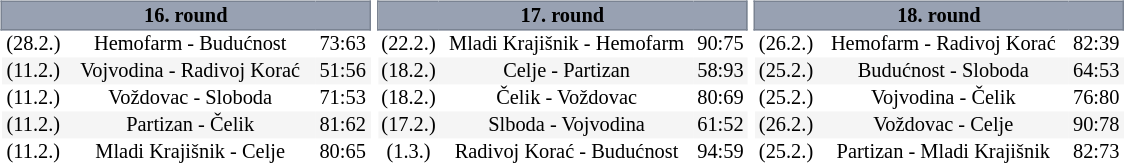<table width=100%>
<tr>
<td width=20% valign="top"><br><table border=0 cellspacing=0 cellpadding=1em style="font-size: 85%; border-collapse: collapse;" width=100%>
<tr>
<td colspan=5 bgcolor=#98A1B2 style="border:1px solid #7A8392;text-align:center;"><span><strong>16. round</strong></span></td>
</tr>
<tr align=center bgcolor=#FFFFFF>
<td>(28.2.)</td>
<td>Hemofarm - Budućnost</td>
<td>73:63</td>
</tr>
<tr align=center bgcolor=#f5f5f5>
<td>(11.2.)</td>
<td>Vojvodina - Radivoj Korać</td>
<td>51:56</td>
</tr>
<tr align=center bgcolor=#FFFFFF>
<td>(11.2.)</td>
<td>Voždovac - Sloboda</td>
<td>71:53</td>
</tr>
<tr align=center bgcolor=#f5f5f5>
<td>(11.2.)</td>
<td>Partizan - Čelik</td>
<td>81:62</td>
</tr>
<tr align=center bgcolor=#FFFFFF>
<td>(11.2.)</td>
<td>Mladi Krajišnik - Celje</td>
<td>80:65</td>
</tr>
</table>
</td>
<td width=20% valign="top"><br><table border=0 cellspacing=0 cellpadding=1em style="font-size: 85%; border-collapse: collapse;" width=100%>
<tr>
<td colspan=5 bgcolor=#98A1B2 style="border:1px solid #7A8392;text-align:center;"><span><strong>17. round</strong></span></td>
</tr>
<tr align=center bgcolor=#FFFFFF>
<td>(22.2.)</td>
<td>Mladi Krajišnik - Hemofarm</td>
<td>90:75</td>
</tr>
<tr align=center bgcolor=#f5f5f5>
<td>(18.2.)</td>
<td>Celje - Partizan</td>
<td>58:93</td>
</tr>
<tr align=center bgcolor=#FFFFFF>
<td>(18.2.)</td>
<td>Čelik - Voždovac</td>
<td>80:69</td>
</tr>
<tr align=center bgcolor=#f5f5f5>
<td>(17.2.)</td>
<td>Slboda - Vojvodina</td>
<td>61:52</td>
</tr>
<tr align=center bgcolor=#FFFFFF>
<td>(1.3.)</td>
<td>Radivoj Korać - Budućnost</td>
<td>94:59</td>
</tr>
</table>
</td>
<td width=20% valign="top"><br><table border=0 cellspacing=0 cellpadding=1em style="font-size: 85%; border-collapse: collapse;" width=100%>
<tr>
<td colspan=5 bgcolor=#98A1B2 style="border:1px solid #7A8392;text-align:center;"><span><strong>18. round</strong></span></td>
</tr>
<tr align=center bgcolor=#FFFFFF>
<td>(26.2.)</td>
<td>Hemofarm - Radivoj Korać</td>
<td>82:39</td>
</tr>
<tr align=center bgcolor=#f5f5f5>
<td>(25.2.)</td>
<td>Budućnost - Sloboda</td>
<td>64:53</td>
</tr>
<tr align=center bgcolor=#FFFFFF>
<td>(25.2.)</td>
<td>Vojvodina - Čelik</td>
<td>76:80</td>
</tr>
<tr align=center bgcolor=#f5f5f5>
<td>(26.2.)</td>
<td>Voždovac - Celje</td>
<td>90:78</td>
</tr>
<tr align=center bgcolor=#FFFFFF>
<td>(25.2.)</td>
<td>Partizan - Mladi Krajišnik</td>
<td>82:73</td>
</tr>
</table>
</td>
<td width=20% valign="top"></td>
<td width=20% valign="top"></td>
<td width=20% valign="top"></td>
<td width=20% valign="top"></td>
</tr>
</table>
